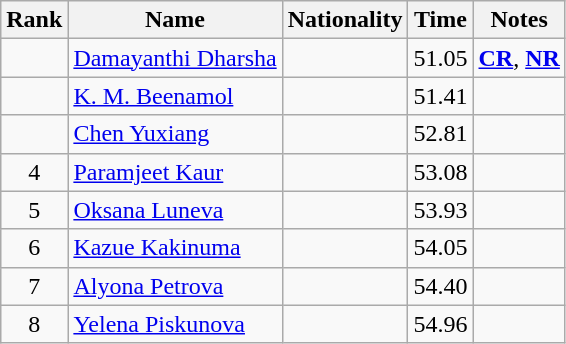<table class="wikitable sortable" style="text-align:center">
<tr>
<th>Rank</th>
<th>Name</th>
<th>Nationality</th>
<th>Time</th>
<th>Notes</th>
</tr>
<tr>
<td></td>
<td align=left><a href='#'>Damayanthi Dharsha</a></td>
<td align=left></td>
<td>51.05</td>
<td><strong><a href='#'>CR</a></strong>, <strong><a href='#'>NR</a></strong></td>
</tr>
<tr>
<td></td>
<td align=left><a href='#'>K. M. Beenamol</a></td>
<td align=left></td>
<td>51.41</td>
<td></td>
</tr>
<tr>
<td></td>
<td align=left><a href='#'>Chen Yuxiang</a></td>
<td align=left></td>
<td>52.81</td>
<td></td>
</tr>
<tr>
<td>4</td>
<td align=left><a href='#'>Paramjeet Kaur</a></td>
<td align=left></td>
<td>53.08</td>
<td></td>
</tr>
<tr>
<td>5</td>
<td align=left><a href='#'>Oksana Luneva</a></td>
<td align=left></td>
<td>53.93</td>
<td></td>
</tr>
<tr>
<td>6</td>
<td align=left><a href='#'>Kazue Kakinuma</a></td>
<td align=left></td>
<td>54.05</td>
<td></td>
</tr>
<tr>
<td>7</td>
<td align=left><a href='#'>Alyona Petrova</a></td>
<td align=left></td>
<td>54.40</td>
<td></td>
</tr>
<tr>
<td>8</td>
<td align=left><a href='#'>Yelena Piskunova</a></td>
<td align=left></td>
<td>54.96</td>
<td></td>
</tr>
</table>
